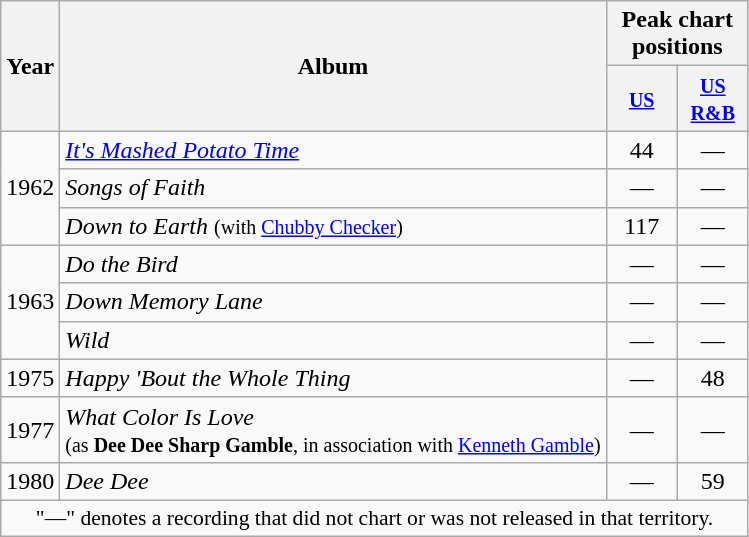<table class="wikitable" style="text-align:center;">
<tr>
<th rowspan="2">Year</th>
<th rowspan="2">Album</th>
<th colspan="2">Peak chart positions</th>
</tr>
<tr>
<th width="40"><small><a href='#'>US</a></small><br></th>
<th width="40"><small><a href='#'>US R&B</a></small><br></th>
</tr>
<tr>
<td rowspan="3">1962</td>
<td align="left"><em><a href='#'>It's Mashed Potato Time</a></em></td>
<td>44</td>
<td>—</td>
</tr>
<tr>
<td align="left"><em>Songs of Faith</em></td>
<td>—</td>
<td>—</td>
</tr>
<tr>
<td align="left"><em>Down to Earth</em> <small>(with <a href='#'>Chubby Checker</a>)</small></td>
<td>117</td>
<td>—</td>
</tr>
<tr>
<td rowspan="3">1963</td>
<td align="left"><em>Do the Bird</em></td>
<td>—</td>
<td>—</td>
</tr>
<tr>
<td align="left"><em>Down Memory Lane</em></td>
<td>—</td>
<td>—</td>
</tr>
<tr>
<td align="left"><em>Wild</em></td>
<td>—</td>
<td>—</td>
</tr>
<tr>
<td rowspan="1">1975</td>
<td align="left"><em>Happy 'Bout the Whole Thing</em></td>
<td>—</td>
<td>48</td>
</tr>
<tr>
<td rowspan="1">1977</td>
<td align="left"><em>What Color Is Love</em> <br><small>(as <strong>Dee Dee Sharp Gamble</strong>, in association with <a href='#'>Kenneth Gamble</a>)</small></td>
<td>—</td>
<td>—</td>
</tr>
<tr>
<td rowspan="1">1980</td>
<td align="left"><em>Dee Dee</em></td>
<td>—</td>
<td>59</td>
</tr>
<tr>
<td colspan="15" style="font-size:90%">"—" denotes a recording that did not chart or was not released in that territory.</td>
</tr>
</table>
